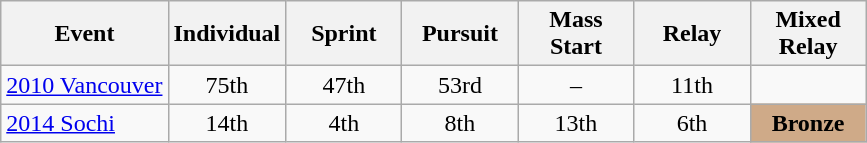<table class="wikitable" style="text-align: center;">
<tr ">
<th>Event</th>
<th style="width:70px;">Individual</th>
<th style="width:70px;">Sprint</th>
<th style="width:70px;">Pursuit</th>
<th style="width:70px;">Mass Start</th>
<th style="width:70px;">Relay</th>
<th style="width:70px;">Mixed Relay</th>
</tr>
<tr>
<td align=left> <a href='#'>2010 Vancouver</a></td>
<td>75th</td>
<td>47th</td>
<td>53rd</td>
<td>–</td>
<td>11th</td>
<td></td>
</tr>
<tr>
<td align=left> <a href='#'>2014 Sochi</a></td>
<td>14th</td>
<td>4th</td>
<td>8th</td>
<td>13th</td>
<td>6th</td>
<td style="background:#cfaa88;"><strong>Bronze</strong></td>
</tr>
</table>
